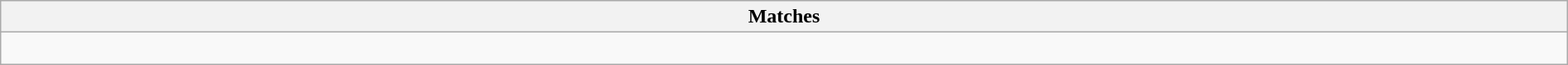<table class="wikitable collapsible collapsed" style="width:100%;">
<tr>
<th>Matches</th>
</tr>
<tr>
<td><br>








</td>
</tr>
</table>
